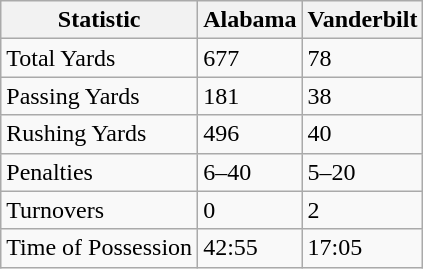<table class="wikitable">
<tr>
<th>Statistic</th>
<th>Alabama</th>
<th>Vanderbilt</th>
</tr>
<tr>
<td>Total Yards</td>
<td>677</td>
<td>78</td>
</tr>
<tr>
<td>Passing Yards</td>
<td>181</td>
<td>38</td>
</tr>
<tr>
<td>Rushing Yards</td>
<td>496</td>
<td>40</td>
</tr>
<tr>
<td>Penalties</td>
<td>6–40</td>
<td>5–20</td>
</tr>
<tr>
<td>Turnovers</td>
<td>0</td>
<td>2</td>
</tr>
<tr>
<td>Time of Possession</td>
<td>42:55</td>
<td>17:05</td>
</tr>
</table>
